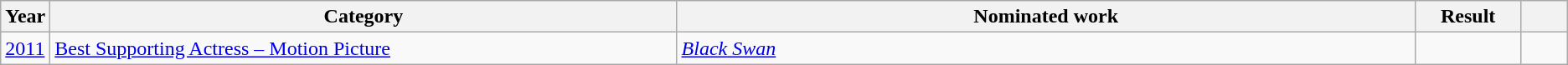<table class="wikitable sortable">
<tr>
<th scope="col" style="width:1em;">Year</th>
<th scope="col" style="width:33em;">Category</th>
<th scope="col" style="width:39em;">Nominated work</th>
<th scope="col" style="width:5em;">Result</th>
<th scope="col" style="width:2em;" class="unsortable"></th>
</tr>
<tr>
<td><a href='#'>2011</a></td>
<td><a href='#'>Best Supporting Actress – Motion Picture</a></td>
<td><em><a href='#'>Black Swan</a></em></td>
<td></td>
<td style="text-align:center;"></td>
</tr>
</table>
